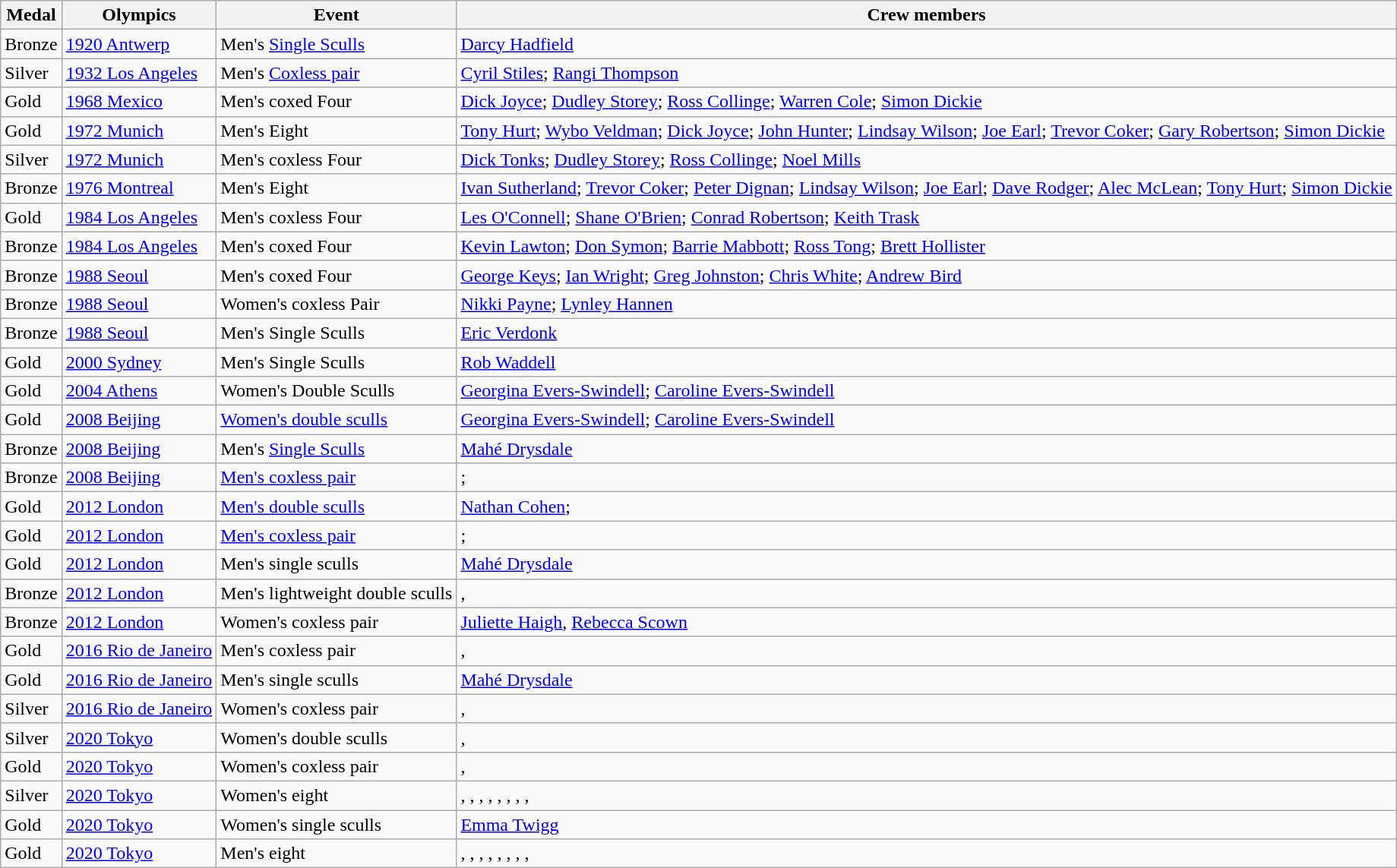<table class="wikitable">
<tr>
<th>Medal</th>
<th>Olympics</th>
<th>Event</th>
<th>Crew members</th>
</tr>
<tr>
<td>Bronze</td>
<td><a href='#'>1920 Antwerp</a></td>
<td>Men's <a href='#'>Single Sculls</a></td>
<td><a href='#'>Darcy Hadfield</a></td>
</tr>
<tr>
<td>Silver</td>
<td><a href='#'>1932 Los Angeles</a></td>
<td>Men's <a href='#'>Coxless pair</a></td>
<td><a href='#'>Cyril Stiles</a>; <a href='#'>Rangi Thompson</a></td>
</tr>
<tr>
<td>Gold</td>
<td><a href='#'>1968 Mexico</a></td>
<td>Men's coxed Four</td>
<td><a href='#'>Dick Joyce</a>; <a href='#'>Dudley Storey</a>; <a href='#'>Ross Collinge</a>; <a href='#'>Warren Cole</a>; <a href='#'>Simon Dickie</a></td>
</tr>
<tr>
<td>Gold</td>
<td><a href='#'>1972 Munich</a></td>
<td>Men's Eight</td>
<td><a href='#'>Tony Hurt</a>; <a href='#'>Wybo Veldman</a>; <a href='#'>Dick Joyce</a>; <a href='#'>John Hunter</a>; <a href='#'>Lindsay Wilson</a>; <a href='#'>Joe Earl</a>; <a href='#'>Trevor Coker</a>; <a href='#'>Gary Robertson</a>; <a href='#'>Simon Dickie</a></td>
</tr>
<tr>
<td>Silver</td>
<td><a href='#'>1972 Munich</a></td>
<td>Men's coxless Four</td>
<td><a href='#'>Dick Tonks</a>; <a href='#'>Dudley Storey</a>; <a href='#'>Ross Collinge</a>; <a href='#'>Noel Mills</a></td>
</tr>
<tr>
<td>Bronze</td>
<td><a href='#'>1976 Montreal</a></td>
<td>Men's Eight</td>
<td><a href='#'>Ivan Sutherland</a>; <a href='#'>Trevor Coker</a>; <a href='#'>Peter Dignan</a>; <a href='#'>Lindsay Wilson</a>; <a href='#'>Joe Earl</a>; <a href='#'>Dave Rodger</a>; <a href='#'>Alec McLean</a>; <a href='#'>Tony Hurt</a>; <a href='#'>Simon Dickie</a></td>
</tr>
<tr>
<td>Gold</td>
<td><a href='#'>1984 Los Angeles</a></td>
<td>Men's coxless Four</td>
<td><a href='#'>Les O'Connell</a>; <a href='#'>Shane O'Brien</a>; <a href='#'>Conrad Robertson</a>; <a href='#'>Keith Trask</a></td>
</tr>
<tr>
<td>Bronze</td>
<td><a href='#'>1984 Los Angeles</a></td>
<td>Men's coxed Four</td>
<td><a href='#'>Kevin Lawton</a>; <a href='#'>Don Symon</a>; <a href='#'>Barrie Mabbott</a>; <a href='#'>Ross Tong</a>; <a href='#'>Brett Hollister</a></td>
</tr>
<tr>
<td>Bronze</td>
<td><a href='#'>1988 Seoul</a></td>
<td>Men's coxed Four</td>
<td><a href='#'>George Keys</a>; <a href='#'>Ian Wright</a>; <a href='#'>Greg Johnston</a>; <a href='#'>Chris White</a>; <a href='#'>Andrew Bird</a></td>
</tr>
<tr>
<td>Bronze</td>
<td><a href='#'>1988 Seoul</a></td>
<td>Women's coxless Pair</td>
<td><a href='#'>Nikki Payne</a>; <a href='#'>Lynley Hannen</a></td>
</tr>
<tr>
<td>Bronze</td>
<td><a href='#'>1988 Seoul</a></td>
<td>Men's Single Sculls</td>
<td><a href='#'>Eric Verdonk</a></td>
</tr>
<tr>
<td>Gold</td>
<td><a href='#'>2000 Sydney</a></td>
<td>Men's Single Sculls</td>
<td><a href='#'>Rob Waddell</a></td>
</tr>
<tr>
<td>Gold</td>
<td><a href='#'>2004 Athens</a></td>
<td>Women's Double Sculls</td>
<td><a href='#'>Georgina Evers-Swindell</a>; <a href='#'>Caroline Evers-Swindell</a></td>
</tr>
<tr>
<td>Gold</td>
<td><a href='#'>2008 Beijing</a></td>
<td><a href='#'>Women's double sculls</a></td>
<td><a href='#'>Georgina Evers-Swindell</a>; <a href='#'>Caroline Evers-Swindell</a></td>
</tr>
<tr>
<td>Bronze</td>
<td><a href='#'>2008 Beijing</a></td>
<td>Men's <a href='#'>Single Sculls</a></td>
<td><a href='#'>Mahé Drysdale</a></td>
</tr>
<tr>
<td>Bronze</td>
<td><a href='#'>2008 Beijing</a></td>
<td><a href='#'>Men's coxless pair</a></td>
<td> ; </td>
</tr>
<tr>
<td>Gold</td>
<td><a href='#'>2012 London</a></td>
<td><a href='#'>Men's double sculls</a></td>
<td><a href='#'>Nathan Cohen</a>; </td>
</tr>
<tr>
<td>Gold</td>
<td><a href='#'>2012 London</a></td>
<td><a href='#'>Men's coxless pair</a></td>
<td> ; </td>
</tr>
<tr>
<td>Gold</td>
<td><a href='#'>2012 London</a></td>
<td>Men's single sculls</td>
<td><a href='#'>Mahé Drysdale</a></td>
</tr>
<tr>
<td>Bronze</td>
<td><a href='#'>2012 London</a></td>
<td>Men's lightweight double sculls</td>
<td>, </td>
</tr>
<tr>
<td>Bronze</td>
<td><a href='#'>2012 London</a></td>
<td>Women's coxless pair</td>
<td><a href='#'>Juliette Haigh</a>, <a href='#'>Rebecca Scown</a></td>
</tr>
<tr>
<td>Gold</td>
<td><a href='#'>2016 Rio de Janeiro</a></td>
<td>Men's coxless pair</td>
<td>, </td>
</tr>
<tr>
<td>Gold</td>
<td><a href='#'>2016 Rio de Janeiro</a></td>
<td>Men's single sculls</td>
<td><a href='#'>Mahé Drysdale</a></td>
</tr>
<tr>
<td>Silver</td>
<td><a href='#'>2016 Rio de Janeiro</a></td>
<td>Women's coxless pair</td>
<td>, </td>
</tr>
<tr>
<td>Silver</td>
<td><a href='#'>2020 Tokyo</a></td>
<td>Women's double sculls</td>
<td>, </td>
</tr>
<tr>
<td>Gold</td>
<td><a href='#'>2020 Tokyo</a></td>
<td>Women's coxless pair</td>
<td>, </td>
</tr>
<tr>
<td>Silver</td>
<td><a href='#'>2020 Tokyo</a></td>
<td>Women's eight</td>
<td>, , , , , , , , </td>
</tr>
<tr>
<td>Gold</td>
<td><a href='#'>2020 Tokyo</a></td>
<td>Women's single sculls</td>
<td><a href='#'>Emma Twigg</a></td>
</tr>
<tr>
<td>Gold</td>
<td><a href='#'>2020 Tokyo</a></td>
<td>Men's eight</td>
<td>, , , , , , , , </td>
</tr>
</table>
